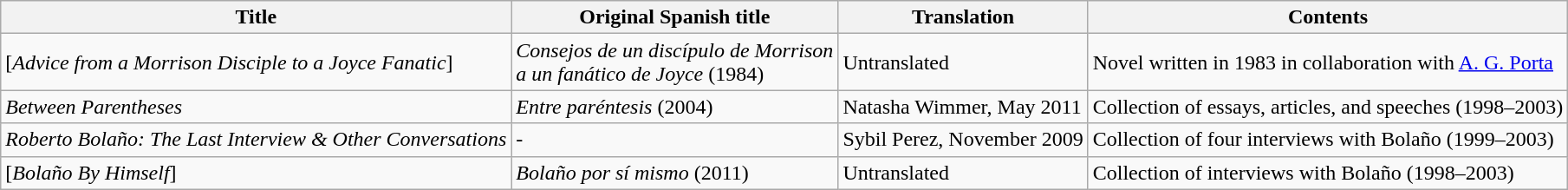<table class="wikitable">
<tr>
<th>Title</th>
<th>Original Spanish title</th>
<th>Translation</th>
<th>Contents</th>
</tr>
<tr>
<td>[<em>Advice from a Morrison Disciple to a Joyce Fanatic</em>]</td>
<td><em>Consejos de un discípulo de Morrison<br>a un fanático de Joyce</em> (1984)</td>
<td>Untranslated</td>
<td>Novel written in 1983 in collaboration with <a href='#'>A. G. Porta</a></td>
</tr>
<tr>
<td><em>Between Parentheses</em></td>
<td><em>Entre paréntesis</em> (2004)</td>
<td>Natasha Wimmer, May 2011</td>
<td>Collection of essays, articles, and speeches (1998–2003)</td>
</tr>
<tr>
<td><em>Roberto Bolaño: The Last Interview & Other Conversations</em></td>
<td>-</td>
<td>Sybil Perez, November 2009</td>
<td>Collection of four interviews with Bolaño (1999–2003)</td>
</tr>
<tr>
<td>[<em>Bolaño By Himself</em>]</td>
<td><em>Bolaño por sí mismo</em> (2011)</td>
<td>Untranslated</td>
<td>Collection of interviews with Bolaño (1998–2003)</td>
</tr>
</table>
